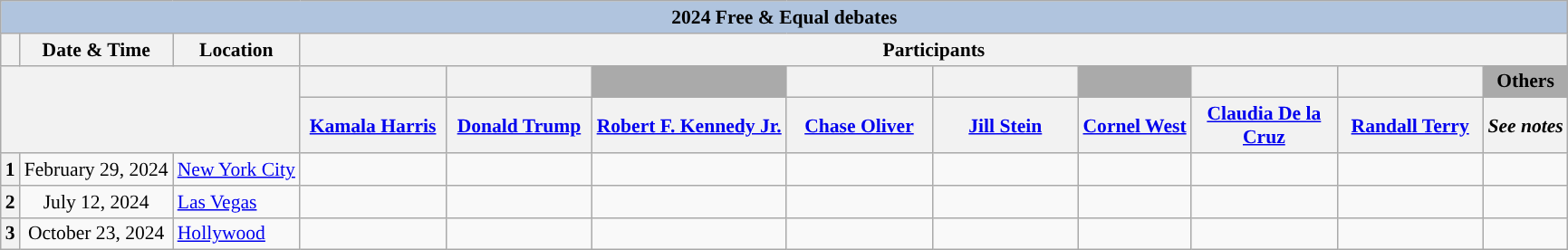<table class="wikitable" style="font-size:90%">
<tr>
<th style="background:#B0C4DE" colspan="12">2024 Free & Equal debates</th>
</tr>
<tr>
<th></th>
<th>Date & Time</th>
<th>Location</th>
<th scope="col" colspan="9">Participants</th>
</tr>
<tr>
<th colspan="3" rowspan="2"><br></th>
<th scope="col" style="width:7em; background:"><a href='#'></a></th>
<th scope="col" style="width:7em; background:"><a href='#'></a></th>
<th scope="col" style="background:#AAAAAA;"><a href='#'></a></th>
<th scope="col" style="width:7em; background:"><a href='#'></a></th>
<th scope="col" style="width:7em; background:"><a href='#'></a></th>
<th scope="col" style="background:#AAAAAA;"><a href='#'></a></th>
<th scope="col" style="width:7em; background:"><a href='#'></a></th>
<th scope="col" style="width:7em; background:"><a href='#'></a></th>
<th colspan="1" scope="col" style="background:#AAAAAA;">Others</th>
</tr>
<tr>
<th><a href='#'>Kamala Harris</a></th>
<th><a href='#'>Donald Trump</a></th>
<th><a href='#'>Robert F. Kennedy Jr.</a></th>
<th><a href='#'>Chase Oliver</a></th>
<th><a href='#'>Jill Stein</a></th>
<th><a href='#'>Cornel West</a></th>
<th><a href='#'>Claudia De la Cruz</a></th>
<th><a href='#'>Randall Terry</a></th>
<th><em>See notes</em></th>
</tr>
<tr>
<th>1</th>
<td style="white-space:nowrap; text-align:center;">February 29, 2024</td>
<td><a href='#'>New York City</a></td>
<td></td>
<td></td>
<td></td>
<td></td>
<td></td>
<td></td>
<td></td>
<td></td>
<td></td>
</tr>
<tr>
<th>2</th>
<td style="white-space:nowrap; text-align:center;">July 12, 2024</td>
<td><a href='#'>Las Vegas</a></td>
<td></td>
<td></td>
<td></td>
<td></td>
<td></td>
<td></td>
<td></td>
<td></td>
<td></td>
</tr>
<tr>
<th>3</th>
<td style="white-space:nowrap; text-align:center;">October 23, 2024</td>
<td><a href='#'>Hollywood</a></td>
<td></td>
<td></td>
<td></td>
<td></td>
<td></td>
<td></td>
<td></td>
<td></td>
<td></td>
</tr>
</table>
